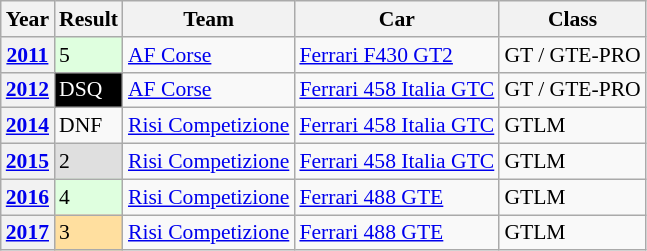<table class="wikitable" style="font-size: 90%">
<tr>
<th>Year</th>
<th>Result</th>
<th>Team</th>
<th>Car</th>
<th>Class</th>
</tr>
<tr>
<th><a href='#'>2011</a></th>
<td style="background:#dfffdf;">5</td>
<td><a href='#'>AF Corse</a></td>
<td><a href='#'>Ferrari F430 GT2</a></td>
<td nowrap>GT / GTE-PRO</td>
</tr>
<tr>
<th><a href='#'>2012</a></th>
<td style="background:#000; color:#fff;">DSQ</td>
<td><a href='#'>AF Corse</a></td>
<td><a href='#'>Ferrari 458 Italia GTC</a></td>
<td>GT / GTE-PRO</td>
</tr>
<tr>
<th><a href='#'>2014</a></th>
<td>DNF</td>
<td nowrap><a href='#'>Risi Competizione</a></td>
<td nowrap><a href='#'>Ferrari 458 Italia GTC</a></td>
<td>GTLM</td>
</tr>
<tr>
<th><a href='#'>2015</a></th>
<td style="background:#dfdfdf;">2</td>
<td><a href='#'>Risi Competizione</a></td>
<td><a href='#'>Ferrari 458 Italia GTC</a></td>
<td>GTLM</td>
</tr>
<tr>
<th><a href='#'>2016</a></th>
<td style="background:#dfffdf;">4</td>
<td><a href='#'>Risi Competizione</a></td>
<td><a href='#'>Ferrari 488 GTE</a></td>
<td>GTLM</td>
</tr>
<tr>
<th><a href='#'>2017</a></th>
<td style="background:#ffdf9f;">3</td>
<td><a href='#'>Risi Competizione</a></td>
<td><a href='#'>Ferrari 488 GTE</a></td>
<td>GTLM</td>
</tr>
</table>
